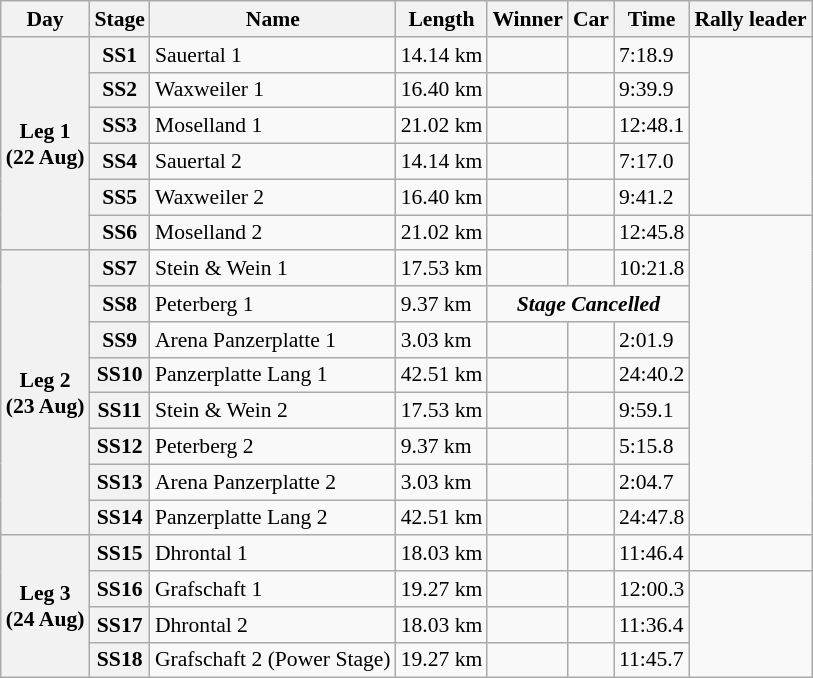<table class="wikitable" style="text-align: left; font-size: 90%; max-width: 950px;">
<tr>
<th>Day</th>
<th>Stage</th>
<th>Name</th>
<th>Length</th>
<th>Winner</th>
<th>Car</th>
<th>Time</th>
<th>Rally leader</th>
</tr>
<tr>
<th rowspan=6>Leg 1<br>(22 Aug)</th>
<th>SS1</th>
<td>Sauertal 1</td>
<td>14.14 km</td>
<td></td>
<td></td>
<td>7:18.9</td>
<td rowspan="5"></td>
</tr>
<tr>
<th>SS2</th>
<td>Waxweiler 1</td>
<td>16.40 km</td>
<td></td>
<td></td>
<td>9:39.9</td>
</tr>
<tr>
<th>SS3</th>
<td>Moselland 1</td>
<td>21.02 km</td>
<td></td>
<td></td>
<td>12:48.1</td>
</tr>
<tr>
<th>SS4</th>
<td>Sauertal 2</td>
<td>14.14 km</td>
<td></td>
<td></td>
<td>7:17.0</td>
</tr>
<tr>
<th>SS5</th>
<td>Waxweiler 2</td>
<td>16.40 km</td>
<td></td>
<td></td>
<td>9:41.2</td>
</tr>
<tr>
<th>SS6</th>
<td>Moselland 2</td>
<td>21.02 km</td>
<td></td>
<td></td>
<td>12:45.8</td>
<td rowspan="9"></td>
</tr>
<tr>
<th rowspan=8>Leg 2<br>(23 Aug)</th>
<th>SS7</th>
<td>Stein & Wein 1</td>
<td>17.53 km</td>
<td></td>
<td></td>
<td>10:21.8</td>
</tr>
<tr>
<th>SS8</th>
<td>Peterberg 1</td>
<td>9.37 km</td>
<td colspan="3" align="center"><strong><em>Stage Cancelled</em></strong></td>
</tr>
<tr>
<th>SS9</th>
<td>Arena Panzerplatte 1</td>
<td>3.03 km</td>
<td></td>
<td></td>
<td>2:01.9</td>
</tr>
<tr>
<th>SS10</th>
<td>Panzerplatte Lang 1</td>
<td>42.51 km</td>
<td></td>
<td></td>
<td>24:40.2</td>
</tr>
<tr>
<th>SS11</th>
<td>Stein & Wein 2</td>
<td>17.53 km</td>
<td></td>
<td></td>
<td>9:59.1</td>
</tr>
<tr>
<th>SS12</th>
<td>Peterberg 2</td>
<td>9.37 km</td>
<td></td>
<td></td>
<td>5:15.8</td>
</tr>
<tr>
<th>SS13</th>
<td>Arena Panzerplatte 2</td>
<td>3.03 km</td>
<td></td>
<td></td>
<td>2:04.7</td>
</tr>
<tr>
<th>SS14</th>
<td>Panzerplatte Lang 2</td>
<td>42.51 km</td>
<td></td>
<td></td>
<td>24:47.8</td>
</tr>
<tr>
<th rowspan=4>Leg 3<br>(24 Aug)</th>
<th>SS15</th>
<td>Dhrontal 1</td>
<td>18.03 km</td>
<td></td>
<td></td>
<td>11:46.4</td>
<td></td>
</tr>
<tr>
<th>SS16</th>
<td>Grafschaft 1</td>
<td>19.27 km</td>
<td></td>
<td></td>
<td>12:00.3</td>
<td rowspan="3"></td>
</tr>
<tr>
<th>SS17</th>
<td>Dhrontal 2</td>
<td>18.03 km</td>
<td></td>
<td></td>
<td>11:36.4</td>
</tr>
<tr>
<th>SS18</th>
<td>Grafschaft 2 (Power Stage)</td>
<td>19.27 km</td>
<td></td>
<td></td>
<td>11:45.7</td>
</tr>
</table>
